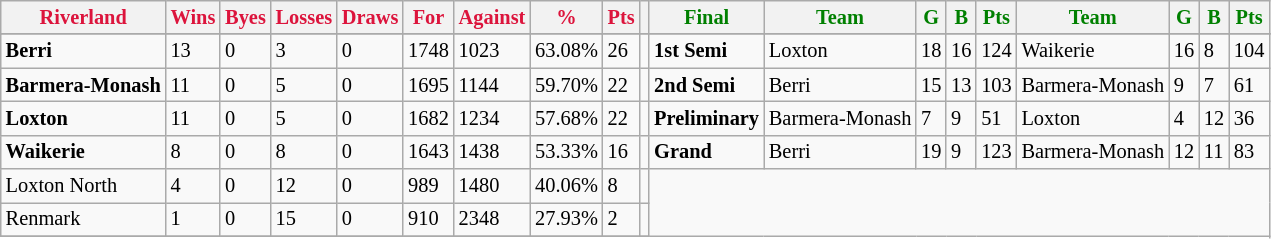<table style="font-size: 85%; text-align: left;" class="wikitable">
<tr>
<th style="color:crimson">Riverland</th>
<th style="color:crimson">Wins</th>
<th style="color:crimson">Byes</th>
<th style="color:crimson">Losses</th>
<th style="color:crimson">Draws</th>
<th style="color:crimson">For</th>
<th style="color:crimson">Against</th>
<th style="color:crimson">%</th>
<th style="color:crimson">Pts</th>
<th></th>
<th style="color:green">Final</th>
<th style="color:green">Team</th>
<th style="color:green">G</th>
<th style="color:green">B</th>
<th style="color:green">Pts</th>
<th style="color:green">Team</th>
<th style="color:green">G</th>
<th style="color:green">B</th>
<th style="color:green">Pts</th>
</tr>
<tr>
</tr>
<tr>
</tr>
<tr>
<td><strong>Berri</strong></td>
<td>13</td>
<td>0</td>
<td>3</td>
<td>0</td>
<td>1748</td>
<td>1023</td>
<td>63.08%</td>
<td>26</td>
<td></td>
<td><strong>1st Semi</strong></td>
<td>Loxton</td>
<td>18</td>
<td>16</td>
<td>124</td>
<td>Waikerie</td>
<td>16</td>
<td>8</td>
<td>104</td>
</tr>
<tr>
<td><strong>Barmera-Monash</strong></td>
<td>11</td>
<td>0</td>
<td>5</td>
<td>0</td>
<td>1695</td>
<td>1144</td>
<td>59.70%</td>
<td>22</td>
<td></td>
<td><strong>2nd Semi</strong></td>
<td>Berri</td>
<td>15</td>
<td>13</td>
<td>103</td>
<td>Barmera-Monash</td>
<td>9</td>
<td>7</td>
<td>61</td>
</tr>
<tr>
<td><strong>Loxton</strong></td>
<td>11</td>
<td>0</td>
<td>5</td>
<td>0</td>
<td>1682</td>
<td>1234</td>
<td>57.68%</td>
<td>22</td>
<td></td>
<td><strong>Preliminary</strong></td>
<td>Barmera-Monash</td>
<td>7</td>
<td>9</td>
<td>51</td>
<td>Loxton</td>
<td>4</td>
<td>12</td>
<td>36</td>
</tr>
<tr>
<td><strong>Waikerie</strong></td>
<td>8</td>
<td>0</td>
<td>8</td>
<td>0</td>
<td>1643</td>
<td>1438</td>
<td>53.33%</td>
<td>16</td>
<td></td>
<td><strong>Grand</strong></td>
<td>Berri</td>
<td>19</td>
<td>9</td>
<td>123</td>
<td>Barmera-Monash</td>
<td>12</td>
<td>11</td>
<td>83</td>
</tr>
<tr>
<td>Loxton North</td>
<td>4</td>
<td>0</td>
<td>12</td>
<td>0</td>
<td>989</td>
<td>1480</td>
<td>40.06%</td>
<td>8</td>
<td></td>
</tr>
<tr>
<td>Renmark</td>
<td>1</td>
<td>0</td>
<td>15</td>
<td>0</td>
<td>910</td>
<td>2348</td>
<td>27.93%</td>
<td>2</td>
<td></td>
</tr>
<tr>
</tr>
</table>
